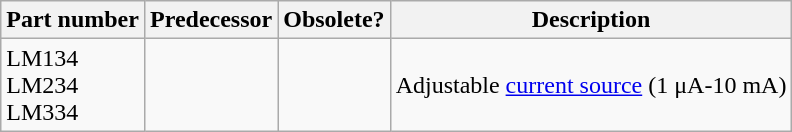<table class="wikitable">
<tr>
<th>Part number</th>
<th>Predecessor</th>
<th>Obsolete?</th>
<th>Description</th>
</tr>
<tr>
<td> LM134<br>LM234<br>LM334</td>
<td></td>
<td></td>
<td> Adjustable <a href='#'>current source</a> (1 μA-10 mA)</td>
</tr>
</table>
